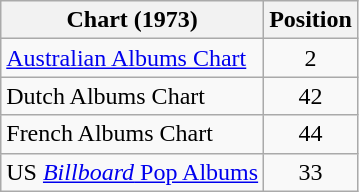<table class="wikitable sortable" style="text-align:center;">
<tr>
<th>Chart (1973)</th>
<th>Position</th>
</tr>
<tr>
<td align="left"><a href='#'>Australian Albums Chart</a></td>
<td>2</td>
</tr>
<tr>
<td align="left">Dutch Albums Chart</td>
<td>42</td>
</tr>
<tr>
<td align="left">French Albums Chart</td>
<td>44</td>
</tr>
<tr>
<td align="left">US <a href='#'><em>Billboard</em> Pop Albums</a></td>
<td>33</td>
</tr>
</table>
